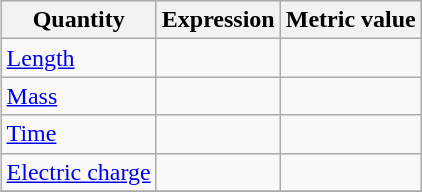<table class="wikitable" align="right" style="margin-left: 1em;">
<tr>
<th>Quantity</th>
<th>Expression</th>
<th>Metric value</th>
</tr>
<tr align="left">
<td><a href='#'>Length</a></td>
<td></td>
<td></td>
</tr>
<tr>
<td><a href='#'>Mass</a></td>
<td></td>
<td></td>
</tr>
<tr>
<td><a href='#'>Time</a></td>
<td></td>
<td></td>
</tr>
<tr>
<td><a href='#'>Electric charge</a></td>
<td></td>
<td></td>
</tr>
<tr>
</tr>
</table>
